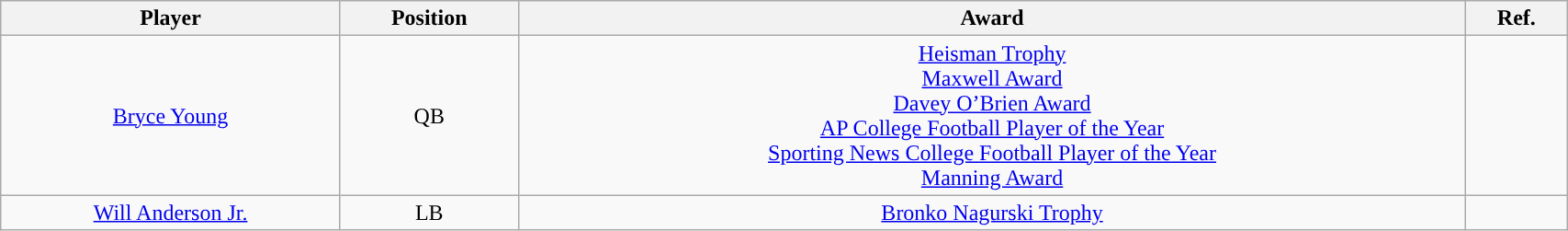<table class="wikitable" style="width: 90%;text-align: center;">
<tr>
<th>Player</th>
<th>Position</th>
<th>Award</th>
<th>Ref.</th>
</tr>
<tr align="center">
<td><a href='#'>Bryce Young</a></td>
<td>QB</td>
<td><a href='#'>Heisman Trophy</a> <br> <a href='#'>Maxwell Award</a> <br> <a href='#'>Davey O’Brien Award</a> <br> <a href='#'>AP College Football Player of the Year</a> <br> <a href='#'>Sporting News College Football Player of the Year</a> <br> <a href='#'>Manning Award</a></td>
<td></td>
</tr>
<tr>
<td><a href='#'>Will Anderson Jr.</a></td>
<td>LB</td>
<td><a href='#'>Bronko Nagurski Trophy</a></td>
<td></td>
</tr>
</table>
